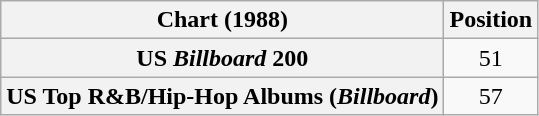<table class="wikitable plainrowheaders" style="text-align:center;">
<tr>
<th scope="col">Chart (1988)</th>
<th scope="col">Position</th>
</tr>
<tr>
<th scope="row">US <em>Billboard</em> 200</th>
<td>51</td>
</tr>
<tr>
<th scope="row">US Top R&B/Hip-Hop Albums (<em>Billboard</em>)</th>
<td>57</td>
</tr>
</table>
